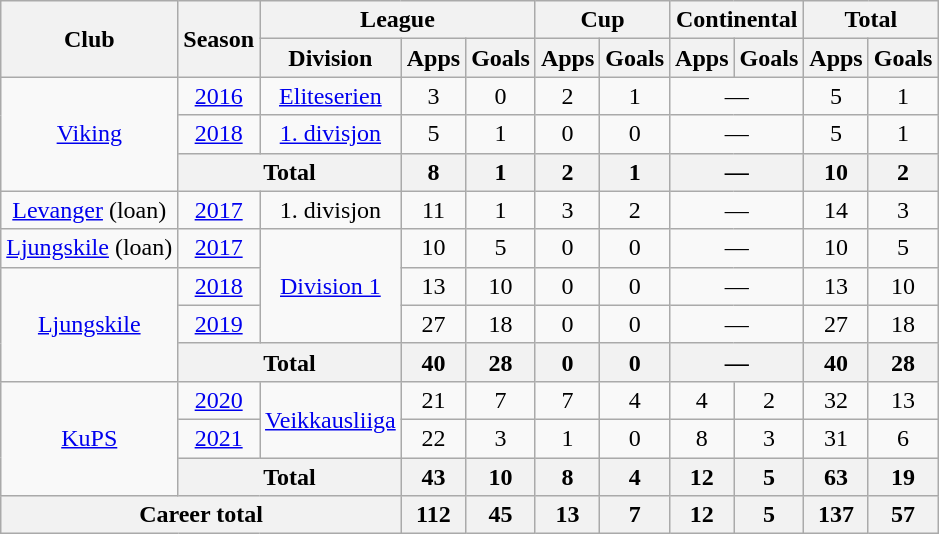<table class="wikitable" style="text-align:center">
<tr>
<th rowspan="2">Club</th>
<th rowspan="2">Season</th>
<th colspan="3">League</th>
<th colspan="2">Cup</th>
<th colspan="2">Continental</th>
<th colspan="2">Total</th>
</tr>
<tr>
<th>Division</th>
<th>Apps</th>
<th>Goals</th>
<th>Apps</th>
<th>Goals</th>
<th>Apps</th>
<th>Goals</th>
<th>Apps</th>
<th>Goals</th>
</tr>
<tr>
<td rowspan="3"><a href='#'>Viking</a></td>
<td><a href='#'>2016</a></td>
<td><a href='#'>Eliteserien</a></td>
<td>3</td>
<td>0</td>
<td>2</td>
<td>1</td>
<td colspan="2">—</td>
<td>5</td>
<td>1</td>
</tr>
<tr>
<td><a href='#'>2018</a></td>
<td><a href='#'>1. divisjon</a></td>
<td>5</td>
<td>1</td>
<td>0</td>
<td>0</td>
<td colspan="2">—</td>
<td>5</td>
<td>1</td>
</tr>
<tr>
<th colspan="2">Total</th>
<th>8</th>
<th>1</th>
<th>2</th>
<th>1</th>
<th colspan="2">—</th>
<th>10</th>
<th>2</th>
</tr>
<tr>
<td><a href='#'>Levanger</a> (loan)</td>
<td><a href='#'>2017</a></td>
<td>1. divisjon</td>
<td>11</td>
<td>1</td>
<td>3</td>
<td>2</td>
<td colspan="2">—</td>
<td>14</td>
<td>3</td>
</tr>
<tr>
<td><a href='#'>Ljungskile</a> (loan)</td>
<td><a href='#'>2017</a></td>
<td rowspan="3"><a href='#'>Division 1</a></td>
<td>10</td>
<td>5</td>
<td>0</td>
<td>0</td>
<td colspan="2">—</td>
<td>10</td>
<td>5</td>
</tr>
<tr>
<td rowspan="3"><a href='#'>Ljungskile</a></td>
<td><a href='#'>2018</a></td>
<td>13</td>
<td>10</td>
<td>0</td>
<td>0</td>
<td colspan="2">—</td>
<td>13</td>
<td>10</td>
</tr>
<tr>
<td><a href='#'>2019</a></td>
<td>27</td>
<td>18</td>
<td>0</td>
<td>0</td>
<td colspan="2">—</td>
<td>27</td>
<td>18</td>
</tr>
<tr>
<th colspan="2">Total</th>
<th>40</th>
<th>28</th>
<th>0</th>
<th>0</th>
<th colspan="2">—</th>
<th>40</th>
<th>28</th>
</tr>
<tr>
<td rowspan="3"><a href='#'>KuPS</a></td>
<td><a href='#'>2020</a></td>
<td rowspan="2"><a href='#'>Veikkausliiga</a></td>
<td>21</td>
<td>7</td>
<td>7</td>
<td>4</td>
<td>4</td>
<td>2</td>
<td>32</td>
<td>13</td>
</tr>
<tr>
<td><a href='#'>2021</a></td>
<td>22</td>
<td>3</td>
<td>1</td>
<td>0</td>
<td>8</td>
<td>3</td>
<td>31</td>
<td>6</td>
</tr>
<tr>
<th colspan="2">Total</th>
<th>43</th>
<th>10</th>
<th>8</th>
<th>4</th>
<th>12</th>
<th>5</th>
<th>63</th>
<th>19</th>
</tr>
<tr>
<th colspan="3">Career total</th>
<th>112</th>
<th>45</th>
<th>13</th>
<th>7</th>
<th>12</th>
<th>5</th>
<th>137</th>
<th>57</th>
</tr>
</table>
